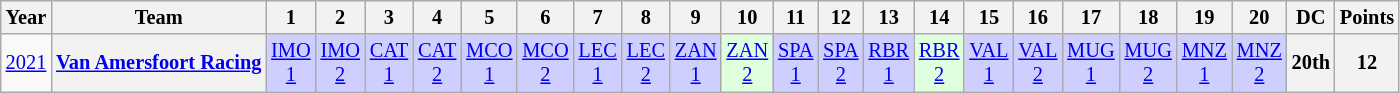<table class="wikitable" style="text-align:center; font-size:85%">
<tr>
<th>Year</th>
<th>Team</th>
<th>1</th>
<th>2</th>
<th>3</th>
<th>4</th>
<th>5</th>
<th>6</th>
<th>7</th>
<th>8</th>
<th>9</th>
<th>10</th>
<th>11</th>
<th>12</th>
<th>13</th>
<th>14</th>
<th>15</th>
<th>16</th>
<th>17</th>
<th>18</th>
<th>19</th>
<th>20</th>
<th>DC</th>
<th>Points</th>
</tr>
<tr>
<td><a href='#'>2021</a></td>
<th nowrap><a href='#'>Van Amersfoort Racing</a></th>
<td style="background:#CFCFFF;"><a href='#'>IMO<br>1</a><br></td>
<td style="background:#CFCFFF;"><a href='#'>IMO<br>2</a><br></td>
<td style="background:#CFCFFF;"><a href='#'>CAT<br>1</a><br></td>
<td style="background:#CFCFFF;"><a href='#'>CAT<br>2</a><br></td>
<td style="background:#CFCFFF;"><a href='#'>MCO<br>1</a><br></td>
<td style="background:#CFCFFF;"><a href='#'>MCO<br>2</a><br></td>
<td style="background:#CFCFFF;"><a href='#'>LEC<br>1</a><br></td>
<td style="background:#CFCFFF;"><a href='#'>LEC<br>2</a><br></td>
<td style="background:#CFCFFF;"><a href='#'>ZAN<br>1</a><br></td>
<td style="background:#DFFFDF;"><a href='#'>ZAN<br>2</a><br></td>
<td style="background:#CFCFFF;"><a href='#'>SPA<br>1</a><br></td>
<td style="background:#CFCFFF;"><a href='#'>SPA<br>2</a><br></td>
<td style="background:#CFCFFF;"><a href='#'>RBR<br>1</a><br></td>
<td style="background:#DFFFDF;"><a href='#'>RBR<br>2</a><br></td>
<td style="background:#CFCFFF;"><a href='#'>VAL<br>1</a><br></td>
<td style="background:#CFCFFF;"><a href='#'>VAL<br>2</a><br></td>
<td style="background:#CFCFFF;"><a href='#'>MUG<br>1</a><br></td>
<td style="background:#CFCFFF;"><a href='#'>MUG<br>2</a><br></td>
<td style="background:#CFCFFF;"><a href='#'>MNZ<br>1</a><br></td>
<td style="background:#CFCFFF;"><a href='#'>MNZ<br>2</a><br></td>
<th>20th</th>
<th>12</th>
</tr>
</table>
